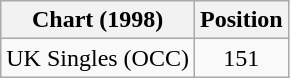<table class="wikitable">
<tr>
<th>Chart (1998)</th>
<th>Position</th>
</tr>
<tr>
<td>UK Singles (OCC)</td>
<td align="center">151</td>
</tr>
</table>
